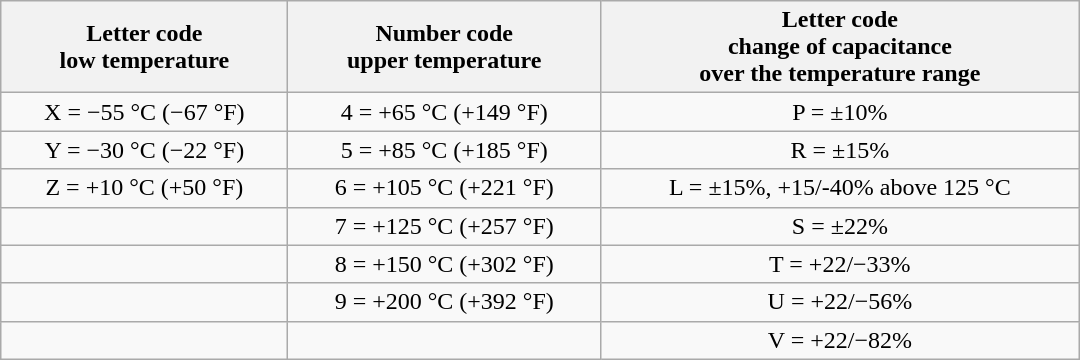<table class="wikitable centered" style="margin:1em auto; text-align:center;width:45em">
<tr class="hintergrundfarbe6">
<th>Letter code <br>low temperature</th>
<th>Number code <br>upper temperature</th>
<th>Letter code <br> change of capacitance <br> over the temperature range</th>
</tr>
<tr>
<td>X = −55 °C (−67 °F)</td>
<td>4 = +65 °C (+149 °F)</td>
<td>P = ±10%</td>
</tr>
<tr>
<td>Y = −30 °C (−22 °F)</td>
<td>5 = +85 °C (+185 °F)</td>
<td>R = ±15%</td>
</tr>
<tr>
<td>Z = +10 °C (+50 °F)</td>
<td>6 = +105 °C (+221 °F)</td>
<td>L = ±15%, +15/-40% above 125 °C</td>
</tr>
<tr>
<td></td>
<td>7 = +125 °C (+257 °F)</td>
<td>S = ±22%</td>
</tr>
<tr>
<td></td>
<td>8 = +150 °C (+302 °F)</td>
<td>T = +22/−33%</td>
</tr>
<tr>
<td></td>
<td>9 = +200 °C (+392 °F)</td>
<td>U = +22/−56%</td>
</tr>
<tr>
<td></td>
<td></td>
<td>V = +22/−82%</td>
</tr>
</table>
